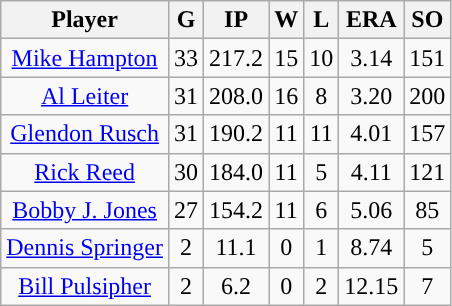<table class="wikitable sortable">
<tr>
<th>Player</th>
<th>G</th>
<th>IP</th>
<th>W</th>
<th>L</th>
<th>ERA</th>
<th>SO</th>
</tr>
<tr align="center">
<td><a href='#'>Mike Hampton</a></td>
<td>33</td>
<td>217.2</td>
<td>15</td>
<td>10</td>
<td>3.14</td>
<td>151</td>
</tr>
<tr align="center">
<td><a href='#'>Al Leiter</a></td>
<td>31</td>
<td>208.0</td>
<td>16</td>
<td>8</td>
<td>3.20</td>
<td>200</td>
</tr>
<tr align="center">
<td><a href='#'>Glendon Rusch</a></td>
<td>31</td>
<td>190.2</td>
<td>11</td>
<td>11</td>
<td>4.01</td>
<td>157</td>
</tr>
<tr align=center>
<td><a href='#'>Rick Reed</a></td>
<td>30</td>
<td>184.0</td>
<td>11</td>
<td>5</td>
<td>4.11</td>
<td>121</td>
</tr>
<tr align="center">
<td><a href='#'>Bobby J. Jones</a></td>
<td>27</td>
<td>154.2</td>
<td>11</td>
<td>6</td>
<td>5.06</td>
<td>85</td>
</tr>
<tr align="center">
<td><a href='#'>Dennis Springer</a></td>
<td>2</td>
<td>11.1</td>
<td>0</td>
<td>1</td>
<td>8.74</td>
<td>5</td>
</tr>
<tr align="center">
<td><a href='#'>Bill Pulsipher</a></td>
<td>2</td>
<td>6.2</td>
<td>0</td>
<td>2</td>
<td>12.15</td>
<td>7</td>
</tr>
</table>
